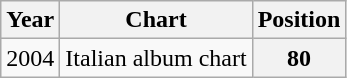<table class="wikitable">
<tr>
<th align="left">Year</th>
<th align="left">Chart</th>
<th align="left">Position</th>
</tr>
<tr>
<td align="left">2004</td>
<td align="left">Italian album chart</td>
<th align="left">80</th>
</tr>
</table>
